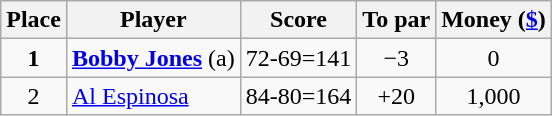<table class="wikitable">
<tr>
<th>Place</th>
<th>Player</th>
<th>Score</th>
<th>To par</th>
<th>Money (<a href='#'>$</a>)</th>
</tr>
<tr>
<td align=center><strong>1</strong></td>
<td> <strong><a href='#'>Bobby Jones</a></strong> (a)</td>
<td align=center>72-69=141</td>
<td align=center>−3</td>
<td align=center>0</td>
</tr>
<tr>
<td align=center>2</td>
<td> <a href='#'>Al Espinosa</a></td>
<td align=center>84-80=164</td>
<td align=center>+20</td>
<td align=center>1,000</td>
</tr>
</table>
